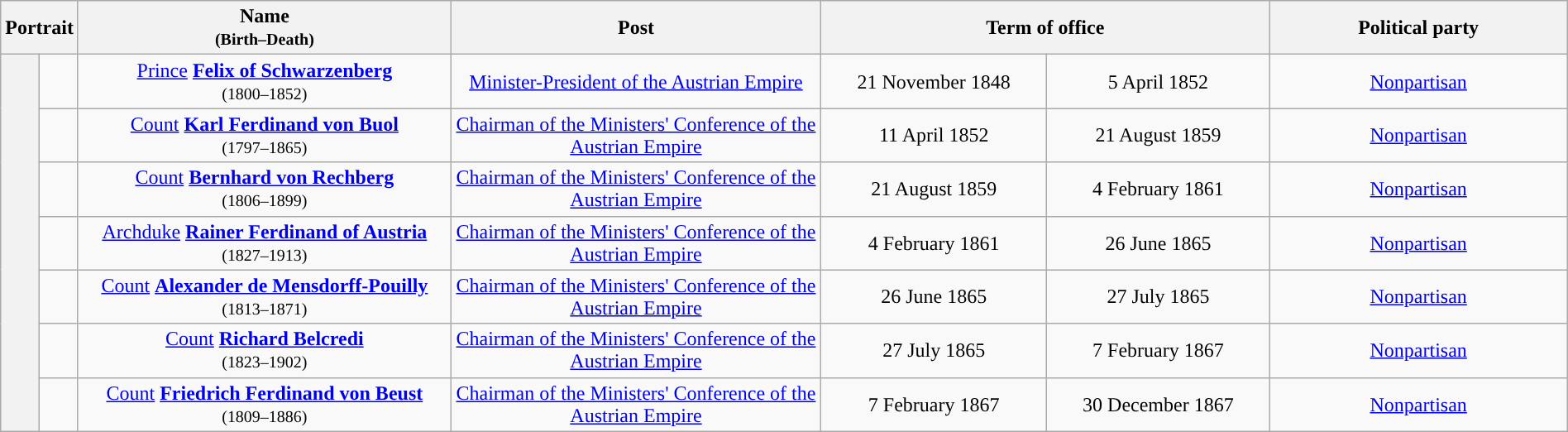<table class="wikitable" style="text-align: center;width:100%;">
<tr>
<th width=70 colspan=2>Portrait</th>
<th width=25%>Name<br><small>(Birth–Death)</small></th>
<th width=25%>Post</th>
<th width=30% colspan=2>Term of office</th>
<th width=25%>Political party</th>
</tr>
<tr>
<th rowspan=7 style="background:"></th>
<td></td>
<td><a href='#'>Prince</a> <strong><a href='#'>Felix of Schwarzenberg</a></strong><br><small>(1800–1852)</small></td>
<td><a href='#'>Minister-President of the Austrian Empire</a></td>
<td>21 November 1848</td>
<td>5 April 1852</td>
<td><a href='#'>Nonpartisan</a></td>
</tr>
<tr>
<td></td>
<td><a href='#'>Count</a> <strong><a href='#'>Karl Ferdinand von Buol</a></strong><br><small>(1797–1865)</small></td>
<td><a href='#'>Chairman of the Ministers' Conference of the Austrian Empire</a></td>
<td>11 April 1852</td>
<td>21 August 1859</td>
<td><a href='#'>Nonpartisan</a></td>
</tr>
<tr>
<td></td>
<td><a href='#'>Count</a> <strong><a href='#'>Bernhard von Rechberg</a></strong><br><small>(1806–1899)</small></td>
<td><a href='#'>Chairman of the Ministers' Conference of the Austrian Empire</a></td>
<td>21 August 1859</td>
<td>4 February 1861</td>
<td><a href='#'>Nonpartisan</a></td>
</tr>
<tr>
<td></td>
<td><a href='#'>Archduke</a> <strong><a href='#'>Rainer Ferdinand of Austria</a></strong><br><small>(1827–1913)</small></td>
<td><a href='#'>Chairman of the Ministers' Conference of the Austrian Empire</a></td>
<td>4 February 1861</td>
<td>26 June 1865</td>
<td><a href='#'>Nonpartisan</a></td>
</tr>
<tr>
<td></td>
<td><a href='#'>Count</a> <strong><a href='#'>Alexander de Mensdorff-Pouilly</a></strong><br><small>(1813–1871)</small></td>
<td><a href='#'>Chairman of the Ministers' Conference of the Austrian Empire</a></td>
<td>26 June 1865</td>
<td>27 July 1865</td>
<td><a href='#'>Nonpartisan</a></td>
</tr>
<tr>
<td></td>
<td><a href='#'>Count</a> <strong><a href='#'>Richard Belcredi</a></strong><br><small>(1823–1902)</small></td>
<td><a href='#'>Chairman of the Ministers' Conference of the Austrian Empire</a></td>
<td>27 July 1865</td>
<td>7 February 1867</td>
<td><a href='#'>Nonpartisan</a></td>
</tr>
<tr>
<td></td>
<td><a href='#'>Count</a> <strong><a href='#'>Friedrich Ferdinand von Beust</a></strong><br><small>(1809–1886)</small></td>
<td><a href='#'>Chairman of the Ministers' Conference of the Austrian Empire</a></td>
<td>7 February 1867</td>
<td>30 December 1867</td>
<td><a href='#'>Nonpartisan</a></td>
</tr>
</table>
